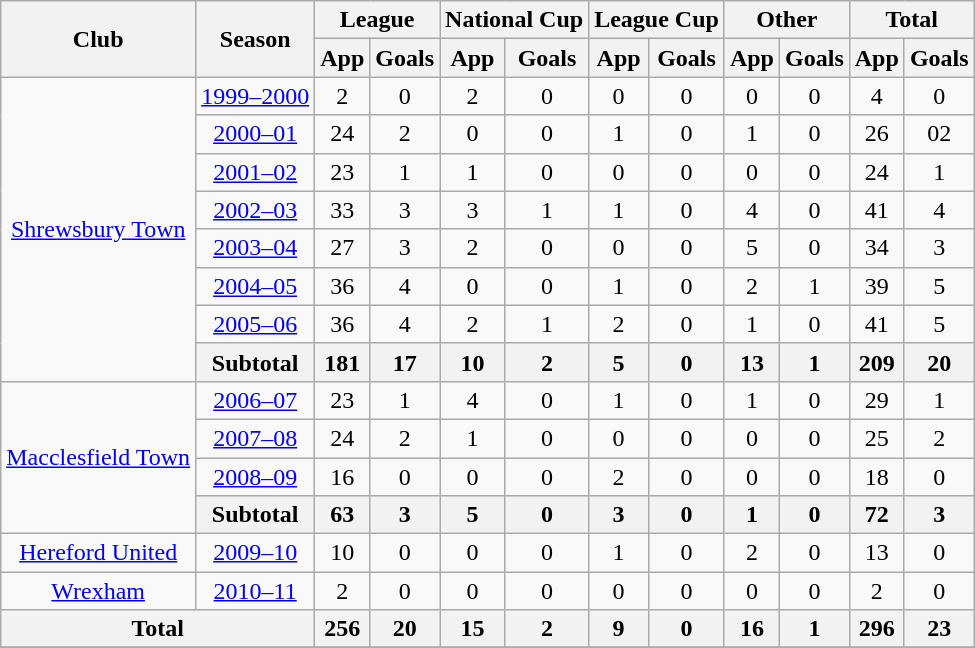<table class="wikitable">
<tr>
<th rowspan=2>Club</th>
<th rowspan=2>Season</th>
<th colspan=2>League</th>
<th colspan=2>National Cup</th>
<th colspan=2>League Cup</th>
<th colspan=2>Other</th>
<th colspan=2>Total</th>
</tr>
<tr>
<th>App</th>
<th>Goals</th>
<th>App</th>
<th>Goals</th>
<th>App</th>
<th>Goals</th>
<th>App</th>
<th>Goals</th>
<th>App</th>
<th>Goals</th>
</tr>
<tr align=center>
<td rowspan=8><a href='#'>Shrewsbury Town</a></td>
<td><a href='#'>1999–2000</a></td>
<td>2</td>
<td>0</td>
<td>2</td>
<td>0</td>
<td>0</td>
<td>0</td>
<td>0</td>
<td>0</td>
<td>4</td>
<td>0</td>
</tr>
<tr align=center>
<td><a href='#'>2000–01</a></td>
<td>24</td>
<td>2</td>
<td>0</td>
<td>0</td>
<td>1</td>
<td>0</td>
<td>1</td>
<td>0</td>
<td>26</td>
<td>02</td>
</tr>
<tr align=center>
<td><a href='#'>2001–02</a></td>
<td>23</td>
<td>1</td>
<td>1</td>
<td>0</td>
<td>0</td>
<td>0</td>
<td>0</td>
<td>0</td>
<td>24</td>
<td>1</td>
</tr>
<tr align=center>
<td><a href='#'>2002–03</a></td>
<td>33</td>
<td>3</td>
<td>3</td>
<td>1</td>
<td>1</td>
<td>0</td>
<td>4</td>
<td>0</td>
<td>41</td>
<td>4</td>
</tr>
<tr align=center>
<td><a href='#'>2003–04</a></td>
<td>27</td>
<td>3</td>
<td>2</td>
<td>0</td>
<td>0</td>
<td>0</td>
<td>5</td>
<td>0</td>
<td>34</td>
<td>3</td>
</tr>
<tr align=center>
<td><a href='#'>2004–05</a></td>
<td>36</td>
<td>4</td>
<td>0</td>
<td>0</td>
<td>1</td>
<td>0</td>
<td>2</td>
<td>1</td>
<td>39</td>
<td>5</td>
</tr>
<tr align=center>
<td><a href='#'>2005–06</a></td>
<td>36</td>
<td>4</td>
<td>2</td>
<td>1</td>
<td>2</td>
<td>0</td>
<td>1</td>
<td>0</td>
<td>41</td>
<td>5</td>
</tr>
<tr>
<th>Subtotal</th>
<th>181</th>
<th>17</th>
<th>10</th>
<th>2</th>
<th>5</th>
<th>0</th>
<th>13</th>
<th>1</th>
<th>209</th>
<th>20</th>
</tr>
<tr align=center>
<td rowspan=4><a href='#'>Macclesfield Town</a></td>
<td><a href='#'>2006–07</a></td>
<td>23</td>
<td>1</td>
<td>4</td>
<td>0</td>
<td>1</td>
<td>0</td>
<td>1</td>
<td>0</td>
<td>29</td>
<td>1</td>
</tr>
<tr align=center>
<td><a href='#'>2007–08</a></td>
<td>24</td>
<td>2</td>
<td>1</td>
<td>0</td>
<td>0</td>
<td>0</td>
<td>0</td>
<td>0</td>
<td>25</td>
<td>2</td>
</tr>
<tr align=center>
<td><a href='#'>2008–09</a></td>
<td>16</td>
<td>0</td>
<td>0</td>
<td>0</td>
<td>2</td>
<td>0</td>
<td>0</td>
<td>0</td>
<td>18</td>
<td>0</td>
</tr>
<tr>
<th>Subtotal</th>
<th>63</th>
<th>3</th>
<th>5</th>
<th>0</th>
<th>3</th>
<th>0</th>
<th>1</th>
<th>0</th>
<th>72</th>
<th>3</th>
</tr>
<tr align=center>
<td rowspan=1><a href='#'>Hereford United</a></td>
<td><a href='#'>2009–10</a></td>
<td>10</td>
<td>0</td>
<td>0</td>
<td>0</td>
<td>1</td>
<td>0</td>
<td>2</td>
<td>0</td>
<td>13</td>
<td>0</td>
</tr>
<tr align=center>
<td rowspan=1><a href='#'>Wrexham</a></td>
<td><a href='#'>2010–11</a></td>
<td>2</td>
<td>0</td>
<td>0</td>
<td>0</td>
<td>0</td>
<td>0</td>
<td>0</td>
<td>0</td>
<td>2</td>
<td>0</td>
</tr>
<tr>
<th colspan=2>Total</th>
<th>256</th>
<th>20</th>
<th>15</th>
<th>2</th>
<th>9</th>
<th>0</th>
<th>16</th>
<th>1</th>
<th>296</th>
<th>23</th>
</tr>
<tr>
</tr>
</table>
